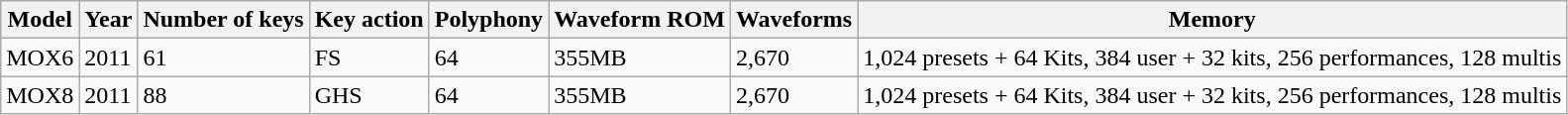<table class="wikitable">
<tr>
<th>Model</th>
<th>Year</th>
<th>Number of keys</th>
<th>Key action</th>
<th>Polyphony</th>
<th>Waveform ROM</th>
<th>Waveforms</th>
<th>Memory</th>
</tr>
<tr>
<td>MOX6</td>
<td>2011</td>
<td>61</td>
<td>FS</td>
<td>64</td>
<td>355MB</td>
<td>2,670</td>
<td>1,024 presets + 64 Kits, 384 user + 32 kits, 256 performances, 128 multis</td>
</tr>
<tr>
<td>MOX8</td>
<td>2011</td>
<td>88</td>
<td>GHS</td>
<td>64</td>
<td>355MB</td>
<td>2,670</td>
<td>1,024 presets + 64 Kits, 384 user + 32 kits, 256 performances, 128 multis</td>
</tr>
</table>
